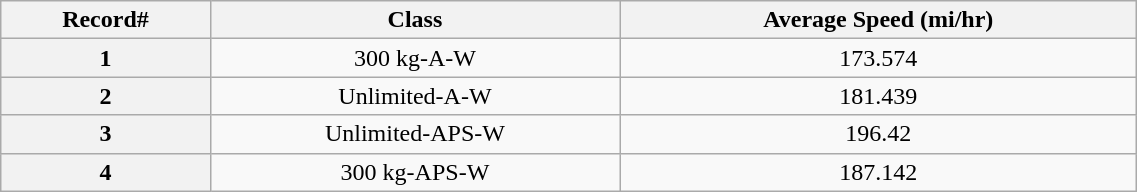<table class="wikitable" style="text-align: center; width:60%;">
<tr>
<th scope="col">Record#</th>
<th scope="col">Class</th>
<th scope="col">Average Speed (mi/hr)</th>
</tr>
<tr>
<th scope="row">1</th>
<td>300 kg-A-W</td>
<td>173.574</td>
</tr>
<tr>
<th scope="row">2</th>
<td>Unlimited-A-W</td>
<td>181.439</td>
</tr>
<tr>
<th scope="row">3</th>
<td>Unlimited-APS-W</td>
<td>196.42</td>
</tr>
<tr>
<th scope="row">4</th>
<td>300 kg-APS-W</td>
<td>187.142</td>
</tr>
</table>
